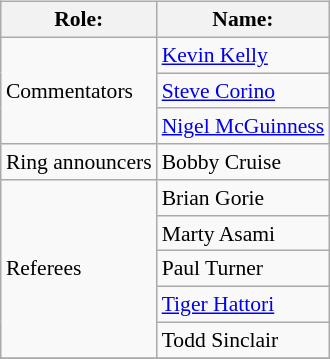<table class=wikitable style="font-size:90%; margin: 0.5em 0 0.5em 1em; float: right; clear: right;">
<tr>
<th>Role:</th>
<th>Name:</th>
</tr>
<tr>
<td rowspan=3>Commentators</td>
<td><a href='#'>Kevin Kelly</a></td>
</tr>
<tr>
<td><a href='#'>Steve Corino</a></td>
</tr>
<tr>
<td><a href='#'>Nigel McGuinness</a></td>
</tr>
<tr>
<td rowspan=1>Ring announcers</td>
<td>Bobby Cruise</td>
</tr>
<tr>
<td rowspan=5>Referees</td>
<td>Brian Gorie</td>
</tr>
<tr>
<td>Marty Asami</td>
</tr>
<tr>
<td>Paul Turner</td>
</tr>
<tr>
<td><a href='#'>Tiger Hattori</a></td>
</tr>
<tr>
<td>Todd Sinclair</td>
</tr>
<tr>
</tr>
</table>
